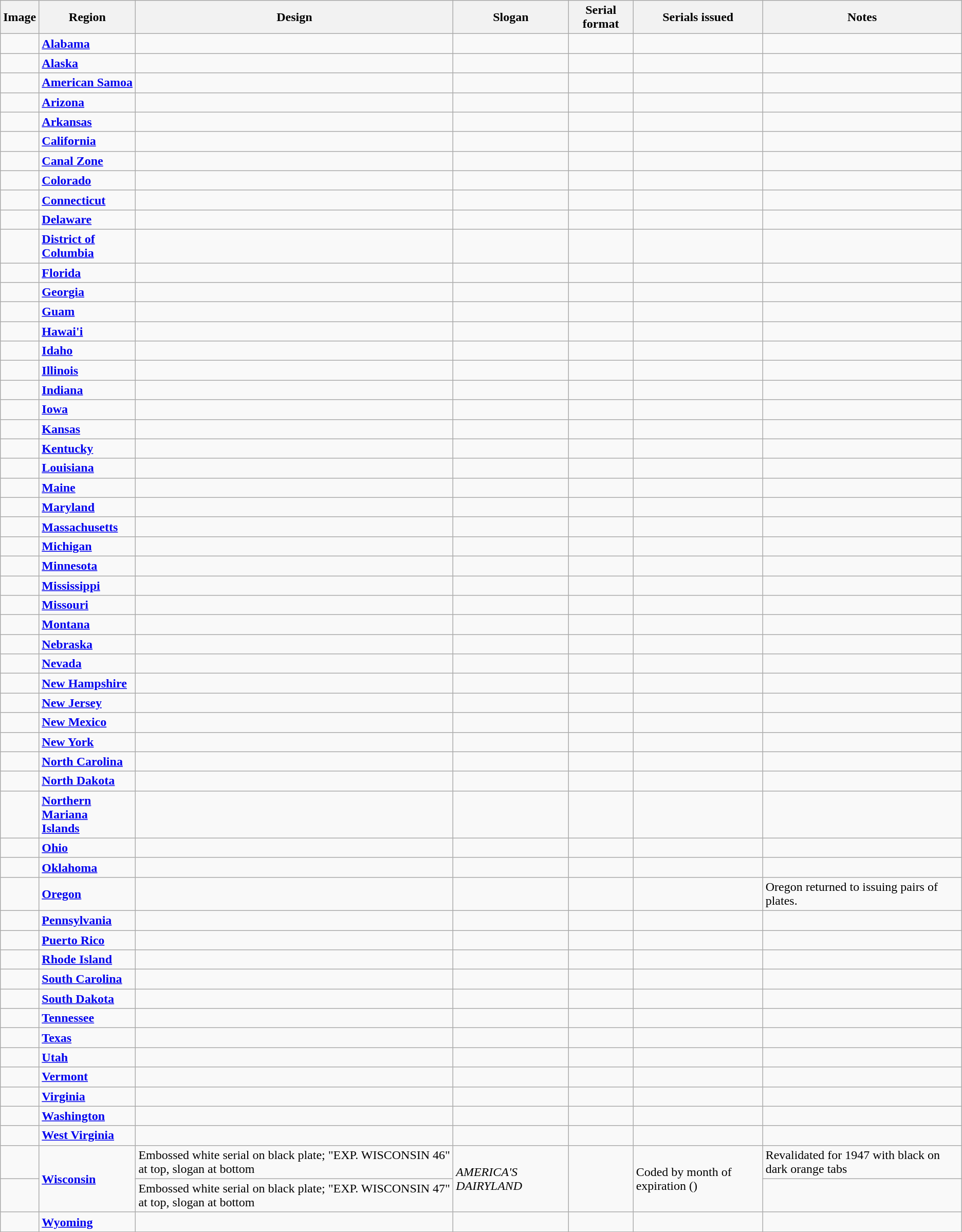<table class="wikitable">
<tr>
<th>Image</th>
<th>Region</th>
<th>Design</th>
<th>Slogan</th>
<th>Serial format</th>
<th>Serials issued</th>
<th>Notes</th>
</tr>
<tr>
<td></td>
<td><strong><a href='#'>Alabama</a></strong></td>
<td></td>
<td></td>
<td></td>
<td></td>
<td></td>
</tr>
<tr>
<td></td>
<td><strong><a href='#'>Alaska</a></strong></td>
<td></td>
<td></td>
<td></td>
<td></td>
<td></td>
</tr>
<tr>
<td></td>
<td><strong><a href='#'>American Samoa</a></strong></td>
<td></td>
<td></td>
<td></td>
<td></td>
<td></td>
</tr>
<tr>
<td></td>
<td><strong><a href='#'>Arizona</a></strong></td>
<td></td>
<td></td>
<td></td>
<td></td>
<td></td>
</tr>
<tr>
<td></td>
<td><strong><a href='#'>Arkansas</a></strong></td>
<td></td>
<td></td>
<td></td>
<td></td>
<td></td>
</tr>
<tr>
<td></td>
<td><strong><a href='#'>California</a></strong></td>
<td></td>
<td></td>
<td></td>
<td></td>
<td></td>
</tr>
<tr>
<td></td>
<td><strong><a href='#'>Canal Zone</a></strong></td>
<td></td>
<td></td>
<td></td>
<td></td>
<td></td>
</tr>
<tr>
<td></td>
<td><strong><a href='#'>Colorado</a></strong></td>
<td></td>
<td></td>
<td></td>
<td></td>
<td></td>
</tr>
<tr>
<td></td>
<td><strong><a href='#'>Connecticut</a></strong></td>
<td></td>
<td></td>
<td></td>
<td></td>
<td></td>
</tr>
<tr>
<td></td>
<td><strong><a href='#'>Delaware</a></strong></td>
<td></td>
<td></td>
<td></td>
<td></td>
<td></td>
</tr>
<tr>
<td></td>
<td><strong><a href='#'>District of<br>Columbia</a></strong></td>
<td></td>
<td></td>
<td></td>
<td></td>
<td></td>
</tr>
<tr>
<td></td>
<td><strong><a href='#'>Florida</a></strong></td>
<td></td>
<td></td>
<td></td>
<td></td>
<td></td>
</tr>
<tr>
<td></td>
<td><strong><a href='#'>Georgia</a></strong></td>
<td></td>
<td></td>
<td></td>
<td></td>
<td></td>
</tr>
<tr>
<td></td>
<td><strong><a href='#'>Guam</a></strong></td>
<td></td>
<td></td>
<td></td>
<td></td>
<td></td>
</tr>
<tr>
<td></td>
<td><strong><a href='#'>Hawai'i</a></strong></td>
<td></td>
<td></td>
<td></td>
<td></td>
<td></td>
</tr>
<tr>
<td></td>
<td><strong><a href='#'>Idaho</a></strong></td>
<td></td>
<td></td>
<td></td>
<td></td>
<td></td>
</tr>
<tr>
<td></td>
<td><strong><a href='#'>Illinois</a></strong></td>
<td></td>
<td></td>
<td></td>
<td></td>
<td></td>
</tr>
<tr>
<td></td>
<td><strong><a href='#'>Indiana</a></strong></td>
<td></td>
<td></td>
<td></td>
<td></td>
<td></td>
</tr>
<tr>
<td></td>
<td><strong><a href='#'>Iowa</a></strong></td>
<td></td>
<td></td>
<td></td>
<td></td>
<td></td>
</tr>
<tr>
<td></td>
<td><strong><a href='#'>Kansas</a></strong></td>
<td></td>
<td></td>
<td></td>
<td></td>
<td></td>
</tr>
<tr>
<td></td>
<td><strong><a href='#'>Kentucky</a></strong></td>
<td></td>
<td></td>
<td></td>
<td></td>
<td></td>
</tr>
<tr>
<td></td>
<td><strong><a href='#'>Louisiana</a></strong></td>
<td></td>
<td></td>
<td></td>
<td></td>
<td></td>
</tr>
<tr>
<td></td>
<td><strong><a href='#'>Maine</a></strong></td>
<td></td>
<td></td>
<td></td>
<td></td>
<td></td>
</tr>
<tr>
<td></td>
<td><strong><a href='#'>Maryland</a></strong></td>
<td></td>
<td></td>
<td></td>
<td></td>
<td></td>
</tr>
<tr>
<td></td>
<td><strong><a href='#'>Massachusetts</a></strong></td>
<td></td>
<td></td>
<td></td>
<td></td>
<td></td>
</tr>
<tr>
<td></td>
<td><strong><a href='#'>Michigan</a></strong></td>
<td></td>
<td></td>
<td></td>
<td></td>
<td></td>
</tr>
<tr>
<td></td>
<td><strong><a href='#'>Minnesota</a></strong></td>
<td></td>
<td></td>
<td></td>
<td></td>
<td></td>
</tr>
<tr>
<td></td>
<td><strong><a href='#'>Mississippi</a></strong></td>
<td></td>
<td></td>
<td></td>
<td></td>
<td></td>
</tr>
<tr>
<td></td>
<td><strong><a href='#'>Missouri</a></strong></td>
<td></td>
<td></td>
<td></td>
<td></td>
<td></td>
</tr>
<tr>
<td></td>
<td><strong><a href='#'>Montana</a></strong></td>
<td></td>
<td></td>
<td></td>
<td></td>
<td></td>
</tr>
<tr>
<td></td>
<td><strong><a href='#'>Nebraska</a></strong></td>
<td></td>
<td></td>
<td></td>
<td></td>
<td></td>
</tr>
<tr>
<td></td>
<td><strong><a href='#'>Nevada</a></strong></td>
<td></td>
<td></td>
<td></td>
<td></td>
<td></td>
</tr>
<tr>
<td></td>
<td><strong><a href='#'>New Hampshire</a></strong></td>
<td></td>
<td></td>
<td></td>
<td></td>
<td></td>
</tr>
<tr>
<td></td>
<td><strong><a href='#'>New Jersey</a></strong></td>
<td></td>
<td></td>
<td></td>
<td></td>
<td></td>
</tr>
<tr>
<td></td>
<td><strong><a href='#'>New Mexico</a></strong></td>
<td></td>
<td></td>
<td></td>
<td></td>
<td></td>
</tr>
<tr>
<td></td>
<td><strong><a href='#'>New York</a></strong></td>
<td></td>
<td></td>
<td></td>
<td></td>
<td></td>
</tr>
<tr>
<td></td>
<td><strong><a href='#'>North Carolina</a></strong></td>
<td></td>
<td></td>
<td></td>
<td></td>
<td></td>
</tr>
<tr>
<td></td>
<td><strong><a href='#'>North Dakota</a></strong></td>
<td></td>
<td></td>
<td></td>
<td></td>
<td></td>
</tr>
<tr>
<td></td>
<td><strong><a href='#'>Northern Mariana<br> Islands</a></strong></td>
<td></td>
<td></td>
<td></td>
<td></td>
<td></td>
</tr>
<tr>
<td></td>
<td><strong><a href='#'>Ohio</a></strong></td>
<td></td>
<td></td>
<td></td>
<td></td>
<td></td>
</tr>
<tr>
<td></td>
<td><strong><a href='#'>Oklahoma</a></strong></td>
<td></td>
<td></td>
<td></td>
<td></td>
<td></td>
</tr>
<tr>
<td></td>
<td><strong><a href='#'>Oregon</a></strong></td>
<td></td>
<td></td>
<td></td>
<td></td>
<td>Oregon returned to issuing pairs of plates.</td>
</tr>
<tr>
<td></td>
<td><strong><a href='#'>Pennsylvania</a></strong></td>
<td></td>
<td></td>
<td></td>
<td></td>
<td></td>
</tr>
<tr>
<td></td>
<td><strong><a href='#'>Puerto Rico</a></strong></td>
<td></td>
<td></td>
<td></td>
<td></td>
<td></td>
</tr>
<tr>
<td></td>
<td><strong><a href='#'>Rhode Island</a></strong></td>
<td></td>
<td></td>
<td></td>
<td></td>
<td></td>
</tr>
<tr>
<td></td>
<td><strong><a href='#'>South Carolina</a></strong></td>
<td></td>
<td></td>
<td></td>
<td></td>
<td></td>
</tr>
<tr>
<td></td>
<td><strong><a href='#'>South Dakota</a></strong></td>
<td></td>
<td></td>
<td></td>
<td></td>
<td></td>
</tr>
<tr>
<td></td>
<td><strong><a href='#'>Tennessee</a></strong></td>
<td></td>
<td></td>
<td></td>
<td></td>
<td></td>
</tr>
<tr>
<td></td>
<td><strong><a href='#'>Texas</a></strong></td>
<td></td>
<td></td>
<td></td>
<td></td>
<td></td>
</tr>
<tr>
<td></td>
<td><strong><a href='#'>Utah</a></strong></td>
<td></td>
<td></td>
<td></td>
<td></td>
<td></td>
</tr>
<tr>
<td></td>
<td><strong><a href='#'>Vermont</a></strong></td>
<td></td>
<td></td>
<td></td>
<td></td>
<td></td>
</tr>
<tr>
<td></td>
<td><strong><a href='#'>Virginia</a></strong></td>
<td></td>
<td></td>
<td></td>
<td></td>
<td></td>
</tr>
<tr>
<td></td>
<td><strong><a href='#'>Washington</a></strong></td>
<td></td>
<td></td>
<td></td>
<td></td>
<td></td>
</tr>
<tr>
<td></td>
<td><strong><a href='#'>West Virginia</a></strong></td>
<td></td>
<td></td>
<td></td>
<td></td>
<td></td>
</tr>
<tr>
<td></td>
<td rowspan="2"><strong><a href='#'>Wisconsin</a></strong></td>
<td>Embossed white serial on black plate; "EXP. WISCONSIN 46" at top, slogan at bottom</td>
<td rowspan="2"><em>AMERICA'S DAIRYLAND</em></td>
<td rowspan="2"></td>
<td rowspan="2">Coded by month of expiration ()</td>
<td>Revalidated for 1947 with black on dark orange tabs</td>
</tr>
<tr>
<td></td>
<td>Embossed white serial on black plate; "EXP. WISCONSIN 47" at top, slogan at bottom</td>
<td></td>
</tr>
<tr>
<td></td>
<td><strong><a href='#'>Wyoming</a></strong></td>
<td></td>
<td></td>
<td></td>
<td></td>
<td></td>
</tr>
</table>
